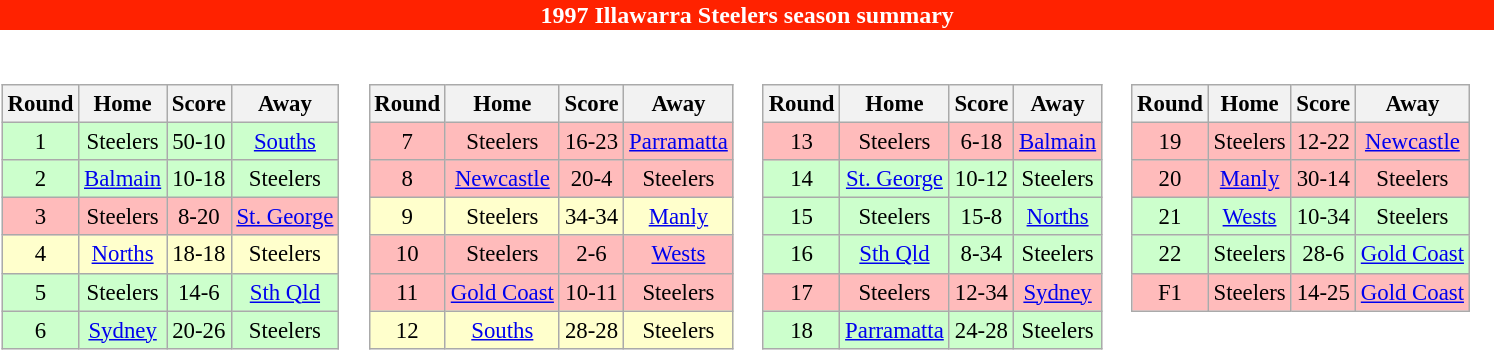<table class="toccolours" style="text-align:left;">
<tr>
<th colspan="7" style="background:#f20;color:#FFFFFF;text-align:center;">1997 Illawarra Steelers season summary</th>
</tr>
<tr>
<td style="font-size:95%; vertical-align:top;"><br><table class="wikitable" style="text-align:center;">
<tr>
<th>Round</th>
<th>Home</th>
<th>Score</th>
<th>Away</th>
</tr>
<tr style="background:#cfc;">
<td>1</td>
<td>Steelers</td>
<td>50-10</td>
<td> <a href='#'>Souths</a></td>
</tr>
<tr style="background:#cfc;">
<td>2</td>
<td> <a href='#'>Balmain</a></td>
<td>10-18</td>
<td>Steelers</td>
</tr>
<tr style="background:#fbb;">
<td>3</td>
<td>Steelers</td>
<td>8-20</td>
<td> <a href='#'>St. George</a></td>
</tr>
<tr style="background:#ffc;">
<td>4</td>
<td> <a href='#'>Norths</a></td>
<td>18-18</td>
<td>Steelers</td>
</tr>
<tr style="background:#cfc;">
<td>5</td>
<td>Steelers</td>
<td>14-6</td>
<td> <a href='#'>Sth Qld</a></td>
</tr>
<tr style="background:#cfc;">
<td>6</td>
<td> <a href='#'>Sydney</a></td>
<td>20-26</td>
<td>Steelers</td>
</tr>
</table>
</td>
<td style="font-size:95%; vertical-align:top;"><br><table class="wikitable" style="text-align:center;">
<tr>
<th>Round</th>
<th>Home</th>
<th>Score</th>
<th>Away</th>
</tr>
<tr style="background:#fbb;">
<td>7</td>
<td>Steelers</td>
<td>16-23</td>
<td> <a href='#'>Parramatta</a></td>
</tr>
<tr style="background:#fbb;">
<td>8</td>
<td> <a href='#'>Newcastle</a></td>
<td>20-4</td>
<td>Steelers</td>
</tr>
<tr style="background:#ffc;">
<td>9</td>
<td>Steelers</td>
<td>34-34</td>
<td> <a href='#'>Manly</a></td>
</tr>
<tr style="background:#fbb;">
<td>10</td>
<td>Steelers</td>
<td>2-6</td>
<td> <a href='#'>Wests</a></td>
</tr>
<tr style="background:#fbb;">
<td>11</td>
<td><a href='#'>Gold Coast</a></td>
<td>10-11</td>
<td>Steelers</td>
</tr>
<tr style="background:#ffc;">
<td>12</td>
<td> <a href='#'>Souths</a></td>
<td>28-28</td>
<td>Steelers</td>
</tr>
</table>
</td>
<td style="font-size:95%; vertical-align:top;"><br><table class="wikitable" style="text-align:center;">
<tr>
<th>Round</th>
<th>Home</th>
<th>Score</th>
<th>Away</th>
</tr>
<tr style="background:#fbb;">
<td>13</td>
<td>Steelers</td>
<td>6-18</td>
<td> <a href='#'>Balmain</a></td>
</tr>
<tr style="background:#cfc;">
<td>14</td>
<td> <a href='#'>St. George</a></td>
<td>10-12</td>
<td>Steelers</td>
</tr>
<tr style="background:#cfc;">
<td>15</td>
<td>Steelers</td>
<td>15-8</td>
<td> <a href='#'>Norths</a></td>
</tr>
<tr style="background:#cfc;">
<td>16</td>
<td> <a href='#'>Sth Qld</a></td>
<td>8-34</td>
<td>Steelers</td>
</tr>
<tr style="background:#fbb;">
<td>17</td>
<td>Steelers</td>
<td>12-34</td>
<td> <a href='#'>Sydney</a></td>
</tr>
<tr style="background:#cfc;">
<td>18</td>
<td> <a href='#'>Parramatta</a></td>
<td>24-28</td>
<td>Steelers</td>
</tr>
</table>
</td>
<td style="font-size:95%; vertical-align:top;"><br><table class="wikitable" style="text-align:center;">
<tr>
<th>Round</th>
<th>Home</th>
<th>Score</th>
<th>Away</th>
</tr>
<tr style="background:#fbb;">
<td>19</td>
<td>Steelers</td>
<td>12-22</td>
<td> <a href='#'>Newcastle</a></td>
</tr>
<tr style="background:#fbb;">
<td>20</td>
<td> <a href='#'>Manly</a></td>
<td>30-14</td>
<td>Steelers</td>
</tr>
<tr style="background:#cfc;">
<td>21</td>
<td> <a href='#'>Wests</a></td>
<td>10-34</td>
<td>Steelers</td>
</tr>
<tr style="background:#cfc;">
<td>22</td>
<td>Steelers</td>
<td>28-6</td>
<td><a href='#'>Gold Coast</a></td>
</tr>
<tr style="background:#fbb;">
<td>F1</td>
<td>Steelers</td>
<td>14-25</td>
<td><a href='#'>Gold Coast</a></td>
</tr>
</table>
</td>
</tr>
</table>
